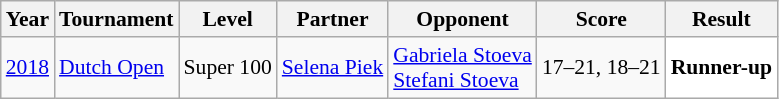<table class="sortable wikitable" style="font-size: 90%;">
<tr>
<th>Year</th>
<th>Tournament</th>
<th>Level</th>
<th>Partner</th>
<th>Opponent</th>
<th>Score</th>
<th>Result</th>
</tr>
<tr>
<td align="center"><a href='#'>2018</a></td>
<td align="left"><a href='#'>Dutch Open</a></td>
<td align="left">Super 100</td>
<td align="left"> <a href='#'>Selena Piek</a></td>
<td align="left"> <a href='#'>Gabriela Stoeva</a><br> <a href='#'>Stefani Stoeva</a></td>
<td align="left">17–21, 18–21</td>
<td style="text-align:left; background:white"> <strong>Runner-up</strong></td>
</tr>
</table>
